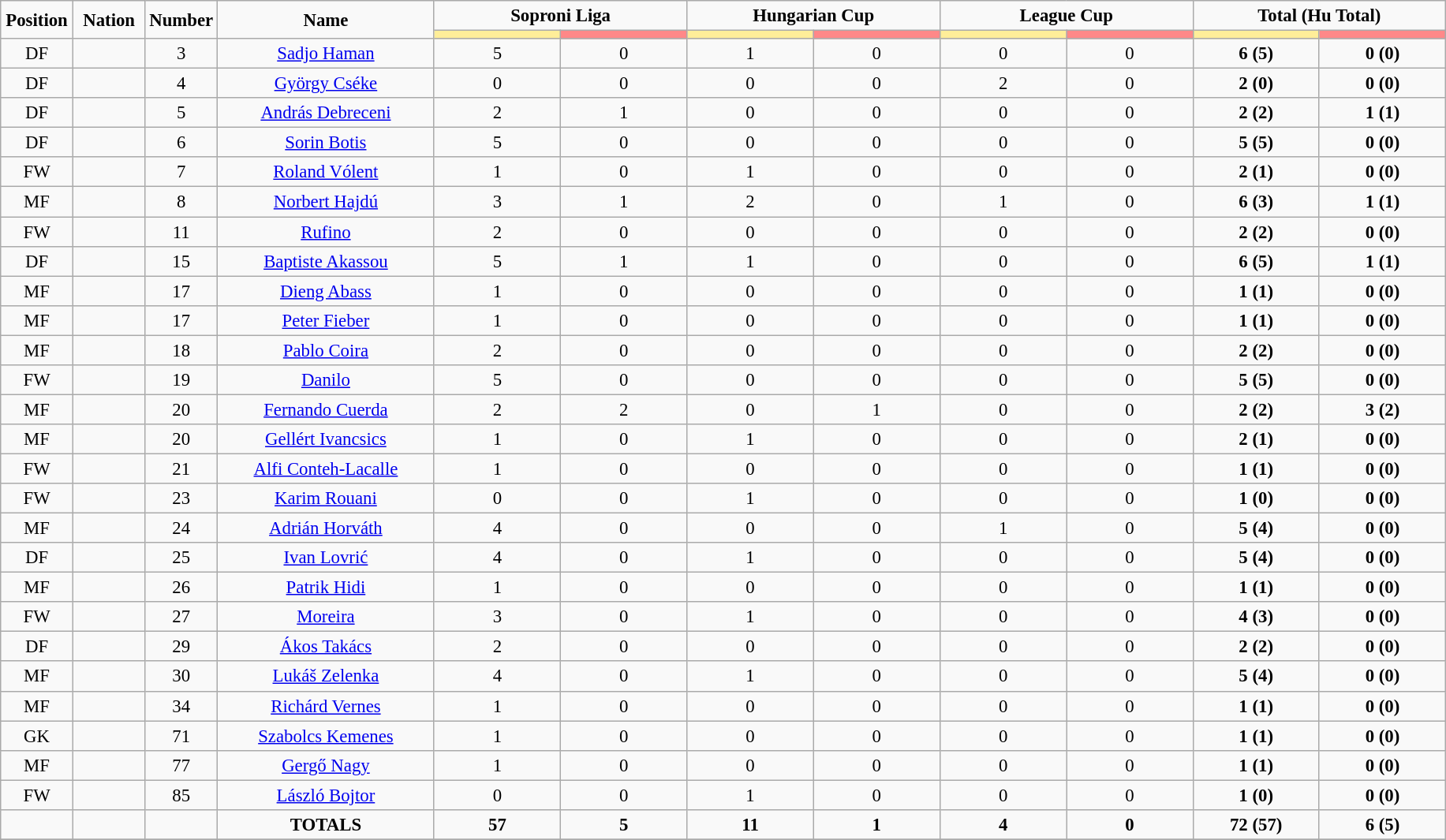<table class="wikitable" style="font-size: 95%; text-align: center;">
<tr>
<td rowspan="2" width="5%" align="center"><strong>Position</strong></td>
<td rowspan="2" width="5%" align="center"><strong>Nation</strong></td>
<td rowspan="2" width="5%" align="center"><strong>Number</strong></td>
<td rowspan="2" width="15%" align="center"><strong>Name</strong></td>
<td colspan="2" align="center"><strong>Soproni Liga</strong></td>
<td colspan="2" align="center"><strong>Hungarian Cup</strong></td>
<td colspan="2" align="center"><strong>League Cup</strong></td>
<td colspan="2" align="center"><strong>Total (Hu Total)</strong></td>
</tr>
<tr>
<th width=60 style="background: #FFEE99"></th>
<th width=60 style="background: #FF8888"></th>
<th width=60 style="background: #FFEE99"></th>
<th width=60 style="background: #FF8888"></th>
<th width=60 style="background: #FFEE99"></th>
<th width=60 style="background: #FF8888"></th>
<th width=60 style="background: #FFEE99"></th>
<th width=60 style="background: #FF8888"></th>
</tr>
<tr>
<td>DF</td>
<td></td>
<td>3</td>
<td><a href='#'>Sadjo Haman</a></td>
<td>5</td>
<td>0</td>
<td>1</td>
<td>0</td>
<td>0</td>
<td>0</td>
<td><strong>6 (5)</strong></td>
<td><strong>0 (0)</strong></td>
</tr>
<tr>
<td>DF</td>
<td></td>
<td>4</td>
<td><a href='#'>György Cséke</a></td>
<td>0</td>
<td>0</td>
<td>0</td>
<td>0</td>
<td>2</td>
<td>0</td>
<td><strong>2 (0)</strong></td>
<td><strong>0 (0)</strong></td>
</tr>
<tr>
<td>DF</td>
<td></td>
<td>5</td>
<td><a href='#'>András Debreceni</a></td>
<td>2</td>
<td>1</td>
<td>0</td>
<td>0</td>
<td>0</td>
<td>0</td>
<td><strong>2 (2)</strong></td>
<td><strong>1 (1)</strong></td>
</tr>
<tr>
<td>DF</td>
<td></td>
<td>6</td>
<td><a href='#'>Sorin Botis</a></td>
<td>5</td>
<td>0</td>
<td>0</td>
<td>0</td>
<td>0</td>
<td>0</td>
<td><strong>5 (5)</strong></td>
<td><strong>0 (0)</strong></td>
</tr>
<tr>
<td>FW</td>
<td></td>
<td>7</td>
<td><a href='#'>Roland Vólent</a></td>
<td>1</td>
<td>0</td>
<td>1</td>
<td>0</td>
<td>0</td>
<td>0</td>
<td><strong>2 (1)</strong></td>
<td><strong>0 (0)</strong></td>
</tr>
<tr>
<td>MF</td>
<td></td>
<td>8</td>
<td><a href='#'>Norbert Hajdú</a></td>
<td>3</td>
<td>1</td>
<td>2</td>
<td>0</td>
<td>1</td>
<td>0</td>
<td><strong>6 (3)</strong></td>
<td><strong>1 (1)</strong></td>
</tr>
<tr>
<td>FW</td>
<td></td>
<td>11</td>
<td><a href='#'>Rufino</a></td>
<td>2</td>
<td>0</td>
<td>0</td>
<td>0</td>
<td>0</td>
<td>0</td>
<td><strong>2 (2)</strong></td>
<td><strong>0 (0)</strong></td>
</tr>
<tr>
<td>DF</td>
<td></td>
<td>15</td>
<td><a href='#'>Baptiste Akassou</a></td>
<td>5</td>
<td>1</td>
<td>1</td>
<td>0</td>
<td>0</td>
<td>0</td>
<td><strong>6 (5)</strong></td>
<td><strong>1 (1)</strong></td>
</tr>
<tr>
<td>MF</td>
<td></td>
<td>17</td>
<td><a href='#'>Dieng Abass</a></td>
<td>1</td>
<td>0</td>
<td>0</td>
<td>0</td>
<td>0</td>
<td>0</td>
<td><strong>1 (1)</strong></td>
<td><strong>0 (0)</strong></td>
</tr>
<tr>
<td>MF</td>
<td></td>
<td>17</td>
<td><a href='#'>Peter Fieber</a></td>
<td>1</td>
<td>0</td>
<td>0</td>
<td>0</td>
<td>0</td>
<td>0</td>
<td><strong>1 (1)</strong></td>
<td><strong>0 (0)</strong></td>
</tr>
<tr>
<td>MF</td>
<td></td>
<td>18</td>
<td><a href='#'>Pablo Coira</a></td>
<td>2</td>
<td>0</td>
<td>0</td>
<td>0</td>
<td>0</td>
<td>0</td>
<td><strong>2 (2)</strong></td>
<td><strong>0 (0)</strong></td>
</tr>
<tr>
<td>FW</td>
<td></td>
<td>19</td>
<td><a href='#'>Danilo</a></td>
<td>5</td>
<td>0</td>
<td>0</td>
<td>0</td>
<td>0</td>
<td>0</td>
<td><strong>5 (5)</strong></td>
<td><strong>0 (0)</strong></td>
</tr>
<tr>
<td>MF</td>
<td></td>
<td>20</td>
<td><a href='#'>Fernando Cuerda</a></td>
<td>2</td>
<td>2</td>
<td>0</td>
<td>1</td>
<td>0</td>
<td>0</td>
<td><strong>2 (2)</strong></td>
<td><strong>3 (2)</strong></td>
</tr>
<tr>
<td>MF</td>
<td></td>
<td>20</td>
<td><a href='#'>Gellért Ivancsics</a></td>
<td>1</td>
<td>0</td>
<td>1</td>
<td>0</td>
<td>0</td>
<td>0</td>
<td><strong>2 (1)</strong></td>
<td><strong>0 (0)</strong></td>
</tr>
<tr>
<td>FW</td>
<td></td>
<td>21</td>
<td><a href='#'>Alfi Conteh-Lacalle</a></td>
<td>1</td>
<td>0</td>
<td>0</td>
<td>0</td>
<td>0</td>
<td>0</td>
<td><strong>1 (1)</strong></td>
<td><strong>0 (0)</strong></td>
</tr>
<tr>
<td>FW</td>
<td></td>
<td>23</td>
<td><a href='#'>Karim Rouani</a></td>
<td>0</td>
<td>0</td>
<td>1</td>
<td>0</td>
<td>0</td>
<td>0</td>
<td><strong>1 (0)</strong></td>
<td><strong>0 (0)</strong></td>
</tr>
<tr>
<td>MF</td>
<td></td>
<td>24</td>
<td><a href='#'>Adrián Horváth</a></td>
<td>4</td>
<td>0</td>
<td>0</td>
<td>0</td>
<td>1</td>
<td>0</td>
<td><strong>5 (4)</strong></td>
<td><strong>0 (0)</strong></td>
</tr>
<tr>
<td>DF</td>
<td></td>
<td>25</td>
<td><a href='#'>Ivan Lovrić</a></td>
<td>4</td>
<td>0</td>
<td>1</td>
<td>0</td>
<td>0</td>
<td>0</td>
<td><strong>5 (4)</strong></td>
<td><strong>0 (0)</strong></td>
</tr>
<tr>
<td>MF</td>
<td></td>
<td>26</td>
<td><a href='#'>Patrik Hidi</a></td>
<td>1</td>
<td>0</td>
<td>0</td>
<td>0</td>
<td>0</td>
<td>0</td>
<td><strong>1 (1)</strong></td>
<td><strong>0 (0)</strong></td>
</tr>
<tr>
<td>FW</td>
<td></td>
<td>27</td>
<td><a href='#'>Moreira</a></td>
<td>3</td>
<td>0</td>
<td>1</td>
<td>0</td>
<td>0</td>
<td>0</td>
<td><strong>4 (3)</strong></td>
<td><strong>0 (0)</strong></td>
</tr>
<tr>
<td>DF</td>
<td></td>
<td>29</td>
<td><a href='#'>Ákos Takács</a></td>
<td>2</td>
<td>0</td>
<td>0</td>
<td>0</td>
<td>0</td>
<td>0</td>
<td><strong>2 (2)</strong></td>
<td><strong>0 (0)</strong></td>
</tr>
<tr>
<td>MF</td>
<td></td>
<td>30</td>
<td><a href='#'>Lukáš Zelenka</a></td>
<td>4</td>
<td>0</td>
<td>1</td>
<td>0</td>
<td>0</td>
<td>0</td>
<td><strong>5 (4)</strong></td>
<td><strong>0 (0)</strong></td>
</tr>
<tr>
<td>MF</td>
<td></td>
<td>34</td>
<td><a href='#'>Richárd Vernes</a></td>
<td>1</td>
<td>0</td>
<td>0</td>
<td>0</td>
<td>0</td>
<td>0</td>
<td><strong>1 (1)</strong></td>
<td><strong>0 (0)</strong></td>
</tr>
<tr>
<td>GK</td>
<td></td>
<td>71</td>
<td><a href='#'>Szabolcs Kemenes</a></td>
<td>1</td>
<td>0</td>
<td>0</td>
<td>0</td>
<td>0</td>
<td>0</td>
<td><strong>1 (1)</strong></td>
<td><strong>0 (0)</strong></td>
</tr>
<tr>
<td>MF</td>
<td></td>
<td>77</td>
<td><a href='#'>Gergő Nagy</a></td>
<td>1</td>
<td>0</td>
<td>0</td>
<td>0</td>
<td>0</td>
<td>0</td>
<td><strong>1 (1)</strong></td>
<td><strong>0 (0)</strong></td>
</tr>
<tr>
<td>FW</td>
<td></td>
<td>85</td>
<td><a href='#'>László Bojtor</a></td>
<td>0</td>
<td>0</td>
<td>1</td>
<td>0</td>
<td>0</td>
<td>0</td>
<td><strong>1 (0)</strong></td>
<td><strong>0 (0)</strong></td>
</tr>
<tr>
<td></td>
<td></td>
<td></td>
<td><strong>TOTALS</strong></td>
<td><strong>57</strong></td>
<td><strong>5</strong></td>
<td><strong>11</strong></td>
<td><strong>1</strong></td>
<td><strong>4</strong></td>
<td><strong>0</strong></td>
<td><strong>72 (57)</strong></td>
<td><strong>6 (5)</strong></td>
</tr>
<tr>
</tr>
</table>
